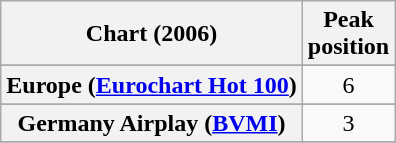<table class="wikitable sortable plainrowheaders" style="text-align:center">
<tr>
<th>Chart (2006)</th>
<th>Peak<br>position</th>
</tr>
<tr>
</tr>
<tr>
<th scope="row">Europe (<a href='#'>Eurochart Hot 100</a>)</th>
<td>6</td>
</tr>
<tr>
</tr>
<tr>
<th scope="row">Germany Airplay (<a href='#'>BVMI</a>)</th>
<td>3</td>
</tr>
<tr>
</tr>
</table>
